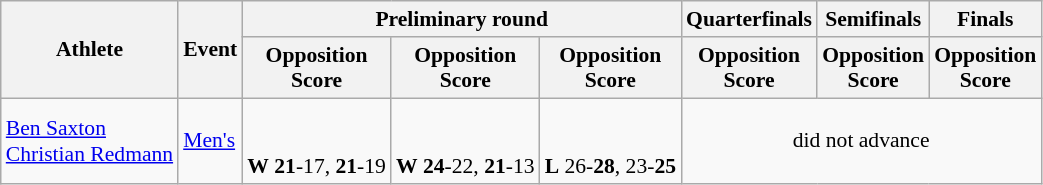<table class="wikitable" border="1" style="font-size:90%">
<tr>
<th rowspan=2>Athlete</th>
<th rowspan=2>Event</th>
<th colspan=3>Preliminary round</th>
<th>Quarterfinals</th>
<th>Semifinals</th>
<th>Finals</th>
</tr>
<tr>
<th>Opposition<br>Score</th>
<th>Opposition<br>Score</th>
<th>Opposition<br>Score</th>
<th>Opposition<br>Score</th>
<th>Opposition<br>Score</th>
<th>Opposition<br>Score</th>
</tr>
<tr>
<td><a href='#'>Ben Saxton</a> <br> <a href='#'>Christian Redmann</a></td>
<td><a href='#'>Men's</a></td>
<td align="center"><br><br><strong>W</strong> <strong>21</strong>-17, <strong>21</strong>-19</td>
<td align="center"><br><br><strong>W</strong> <strong>24</strong>-22, <strong>21</strong>-13</td>
<td align="center"><br><br><strong>L</strong> 26-<strong>28</strong>, 23-<strong>25</strong></td>
<td align=center colspan="5">did not advance</td>
</tr>
</table>
